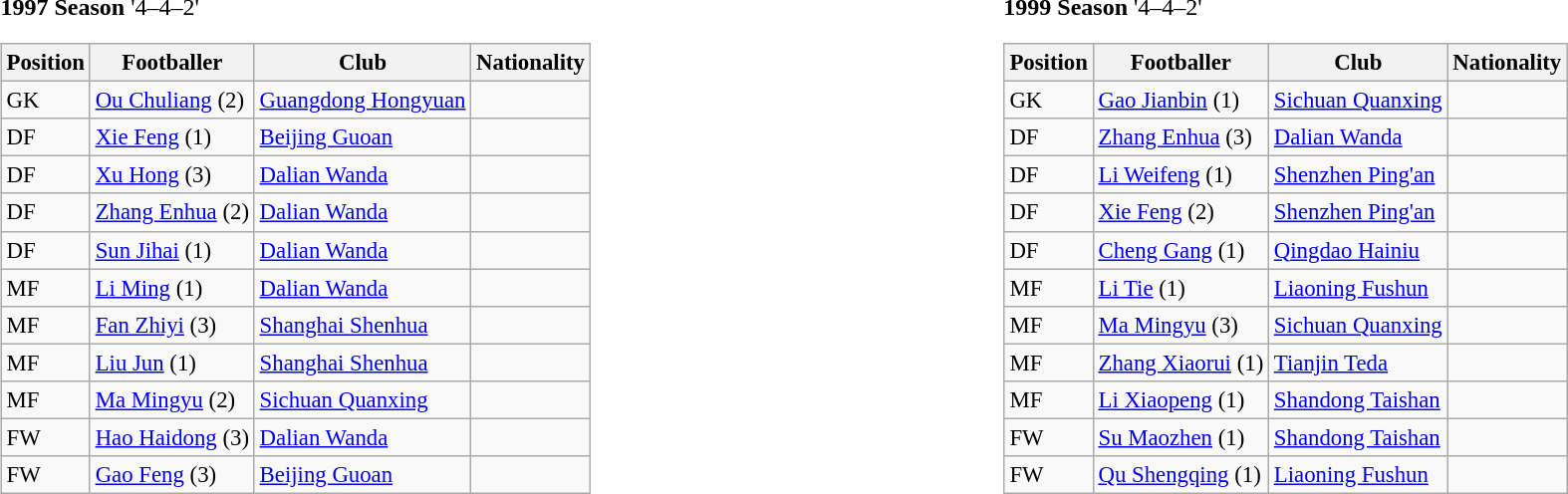<table style="width:100%;">
<tr>
<td><br><strong>1997 Season</strong>
'4–4–2'<table class="wikitable" style="font-size: 95%;">
<tr>
<th>Position</th>
<th>Footballer</th>
<th>Club</th>
<th>Nationality</th>
</tr>
<tr>
<td>GK</td>
<td><a href='#'>Ou Chuliang</a> (2)</td>
<td><a href='#'>Guangdong Hongyuan</a></td>
<td></td>
</tr>
<tr>
<td>DF</td>
<td><a href='#'>Xie Feng</a> (1)</td>
<td><a href='#'>Beijing Guoan</a></td>
<td></td>
</tr>
<tr>
<td>DF</td>
<td><a href='#'>Xu Hong</a> (3)</td>
<td><a href='#'>Dalian Wanda</a></td>
<td></td>
</tr>
<tr>
<td>DF</td>
<td><a href='#'>Zhang Enhua</a> (2)</td>
<td><a href='#'>Dalian Wanda</a></td>
<td></td>
</tr>
<tr>
<td>DF</td>
<td><a href='#'>Sun Jihai</a> (1)</td>
<td><a href='#'>Dalian Wanda</a></td>
<td></td>
</tr>
<tr>
<td>MF</td>
<td><a href='#'>Li Ming</a> (1)</td>
<td><a href='#'>Dalian Wanda</a></td>
<td></td>
</tr>
<tr>
<td>MF</td>
<td><a href='#'>Fan Zhiyi</a> (3)</td>
<td><a href='#'>Shanghai Shenhua</a></td>
<td></td>
</tr>
<tr>
<td>MF</td>
<td><a href='#'>Liu Jun</a> (1)</td>
<td><a href='#'>Shanghai Shenhua</a></td>
<td></td>
</tr>
<tr>
<td>MF</td>
<td><a href='#'>Ma Mingyu</a> (2)</td>
<td><a href='#'>Sichuan Quanxing</a></td>
<td></td>
</tr>
<tr>
<td>FW</td>
<td><a href='#'>Hao Haidong</a> (3)</td>
<td><a href='#'>Dalian Wanda</a></td>
<td></td>
</tr>
<tr>
<td>FW</td>
<td><a href='#'>Gao Feng</a> (3)</td>
<td><a href='#'>Beijing Guoan</a></td>
<td></td>
</tr>
</table>
</td>
<td width="50"> </td>
<td valign="top"><br><strong>1999 Season</strong>
'4–4–2'<table class="wikitable" style="font-size: 95%;">
<tr>
<th>Position</th>
<th>Footballer</th>
<th>Club</th>
<th>Nationality</th>
</tr>
<tr>
<td>GK</td>
<td><a href='#'>Gao Jianbin</a> (1)</td>
<td><a href='#'>Sichuan Quanxing</a></td>
<td></td>
</tr>
<tr>
<td>DF</td>
<td><a href='#'>Zhang Enhua</a> (3)</td>
<td><a href='#'>Dalian Wanda</a></td>
<td></td>
</tr>
<tr>
<td>DF</td>
<td><a href='#'>Li Weifeng</a> (1)</td>
<td><a href='#'>Shenzhen Ping'an</a></td>
<td></td>
</tr>
<tr>
<td>DF</td>
<td><a href='#'>Xie Feng</a> (2)</td>
<td><a href='#'>Shenzhen Ping'an</a></td>
<td></td>
</tr>
<tr>
<td>DF</td>
<td><a href='#'>Cheng Gang</a> (1)</td>
<td><a href='#'>Qingdao Hainiu</a></td>
<td></td>
</tr>
<tr>
<td>MF</td>
<td><a href='#'>Li Tie</a> (1)</td>
<td><a href='#'>Liaoning Fushun</a></td>
<td></td>
</tr>
<tr>
<td>MF</td>
<td><a href='#'>Ma Mingyu</a> (3)</td>
<td><a href='#'>Sichuan Quanxing</a></td>
<td></td>
</tr>
<tr>
<td>MF</td>
<td><a href='#'>Zhang Xiaorui</a> (1)</td>
<td><a href='#'>Tianjin Teda</a></td>
<td></td>
</tr>
<tr>
<td>MF</td>
<td><a href='#'>Li Xiaopeng</a> (1)</td>
<td><a href='#'>Shandong Taishan</a></td>
<td></td>
</tr>
<tr>
<td>FW</td>
<td><a href='#'>Su Maozhen</a> (1)</td>
<td><a href='#'>Shandong Taishan</a></td>
<td></td>
</tr>
<tr>
<td>FW</td>
<td><a href='#'>Qu Shengqing</a> (1)</td>
<td><a href='#'>Liaoning Fushun</a></td>
<td></td>
</tr>
</table>
</td>
</tr>
</table>
